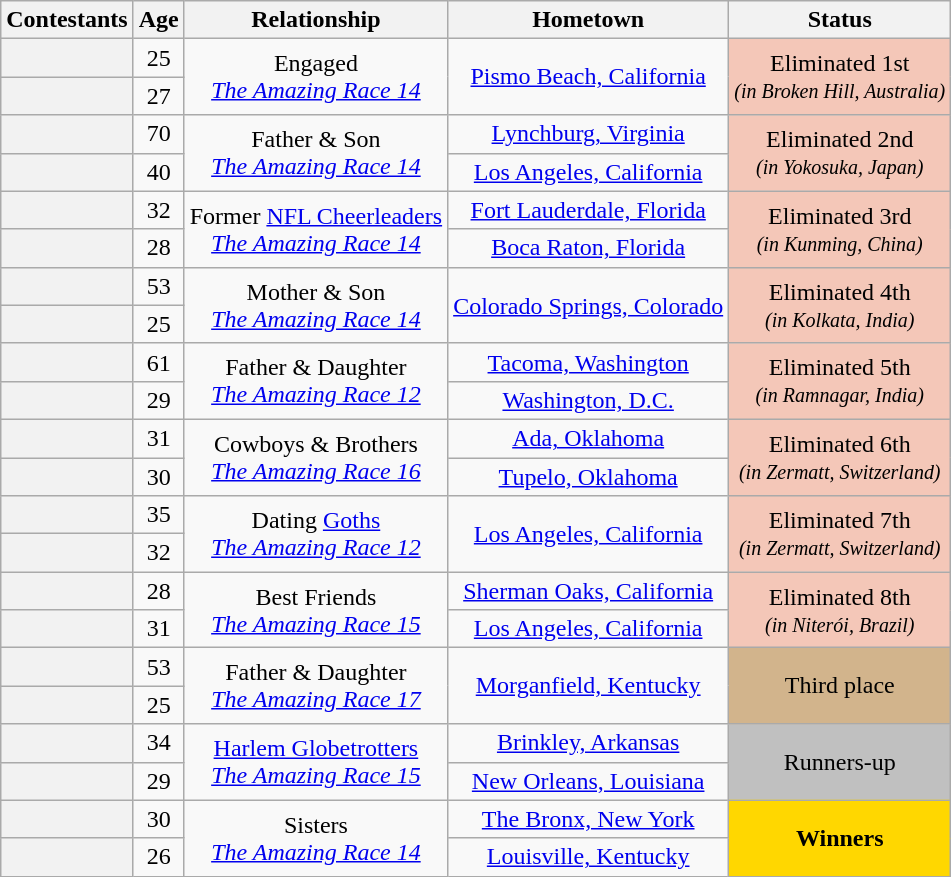<table class="wikitable sortable" style="text-align:center;">
<tr>
<th scope="col">Contestants</th>
<th scope="col">Age</th>
<th scope="col" class="unsortable">Relationship</th>
<th class="unsortable" scope="col">Hometown</th>
<th scope="col">Status</th>
</tr>
<tr>
<th scope="row"></th>
<td>25</td>
<td rowspan="2">Engaged<br><em><a href='#'>The Amazing Race 14</a></em></td>
<td rowspan="2"><a href='#'>Pismo Beach, California</a></td>
<td rowspan="2" bgcolor="f4c7b8">Eliminated 1st<br><small><em>(in Broken Hill, Australia)</em></small></td>
</tr>
<tr>
<th scope="row"></th>
<td>27</td>
</tr>
<tr>
<th scope="row"></th>
<td>70</td>
<td rowspan="2">Father & Son<br><em><a href='#'>The Amazing Race 14</a></em></td>
<td><a href='#'>Lynchburg, Virginia</a></td>
<td rowspan="2" bgcolor="f4c7b8">Eliminated 2nd<br><small><em>(in Yokosuka, Japan)</em></small></td>
</tr>
<tr>
<th scope="row"></th>
<td>40</td>
<td><a href='#'>Los Angeles, California</a></td>
</tr>
<tr>
<th scope="row"></th>
<td>32</td>
<td rowspan="2">Former <a href='#'>NFL Cheerleaders</a><br><em><a href='#'>The Amazing Race 14</a></em></td>
<td><a href='#'>Fort Lauderdale, Florida</a></td>
<td rowspan="2" bgcolor="f4c7b8">Eliminated 3rd<br><small><em>(in Kunming, China)</em></small></td>
</tr>
<tr>
<th scope="row"></th>
<td>28</td>
<td><a href='#'>Boca Raton, Florida</a></td>
</tr>
<tr>
<th scope="row"></th>
<td>53</td>
<td rowspan="2">Mother & Son<br><em><a href='#'>The Amazing Race 14</a></em></td>
<td rowspan="2"><a href='#'>Colorado Springs, Colorado</a></td>
<td rowspan="2" bgcolor="f4c7b8">Eliminated 4th<br><small><em>(in Kolkata, India)</em></small></td>
</tr>
<tr>
<th scope="row"></th>
<td>25</td>
</tr>
<tr>
<th scope="row"></th>
<td>61</td>
<td rowspan="2">Father & Daughter<br><em><a href='#'>The Amazing Race 12</a></em></td>
<td><a href='#'>Tacoma, Washington</a></td>
<td rowspan="2" bgcolor="f4c7b8">Eliminated 5th<br><small><em>(in Ramnagar, India)</em></small></td>
</tr>
<tr>
<th scope="row"></th>
<td>29</td>
<td><a href='#'>Washington, D.C.</a></td>
</tr>
<tr>
<th scope="row"></th>
<td>31</td>
<td rowspan="2">Cowboys & Brothers<br><em><a href='#'>The Amazing Race 16</a></em></td>
<td><a href='#'>Ada, Oklahoma</a></td>
<td rowspan="2" bgcolor="f4c7b8">Eliminated 6th<br><small><em>(in Zermatt, Switzerland)</em></small></td>
</tr>
<tr>
<th scope="row"></th>
<td>30</td>
<td><a href='#'>Tupelo, Oklahoma</a></td>
</tr>
<tr>
<th scope="row"></th>
<td>35</td>
<td rowspan="2">Dating <a href='#'>Goths</a><br><em><a href='#'>The Amazing Race 12</a></em></td>
<td rowspan="2"><a href='#'>Los Angeles, California</a></td>
<td rowspan="2" bgcolor="f4c7b8">Eliminated 7th<br><small><em>(in Zermatt, Switzerland)</em></small></td>
</tr>
<tr>
<th scope="row"></th>
<td>32</td>
</tr>
<tr>
<th scope="row"></th>
<td>28</td>
<td rowspan="2">Best Friends<br><em><a href='#'>The Amazing Race 15</a></em></td>
<td><a href='#'>Sherman Oaks, California</a></td>
<td rowspan="2" bgcolor="f4c7b8">Eliminated 8th<br><small><em>(in Niterói, Brazil)</em></small></td>
</tr>
<tr>
<th scope="row"></th>
<td>31</td>
<td><a href='#'>Los Angeles, California</a></td>
</tr>
<tr>
<th scope="row"></th>
<td>53</td>
<td rowspan="2">Father & Daughter<br><em><a href='#'>The Amazing Race 17</a></em></td>
<td rowspan="2"><a href='#'>Morganfield, Kentucky</a></td>
<td rowspan="2" bgcolor="tan">Third place</td>
</tr>
<tr>
<th scope="row"></th>
<td>25</td>
</tr>
<tr>
<th scope="row"></th>
<td>34</td>
<td rowspan="2"><a href='#'>Harlem Globetrotters</a><br><em><a href='#'>The Amazing Race 15</a></em></td>
<td><a href='#'>Brinkley, Arkansas</a></td>
<td rowspan="2" bgcolor="silver">Runners-up</td>
</tr>
<tr>
<th scope="row"></th>
<td>29</td>
<td><a href='#'>New Orleans, Louisiana</a></td>
</tr>
<tr>
<th scope="row"></th>
<td>30</td>
<td rowspan="2">Sisters<br><em><a href='#'>The Amazing Race 14</a></em></td>
<td><a href='#'>The Bronx, New York</a></td>
<td rowspan="2" bgcolor="gold"><strong>Winners</strong></td>
</tr>
<tr>
<th scope="row"></th>
<td>26</td>
<td><a href='#'>Louisville, Kentucky</a></td>
</tr>
</table>
